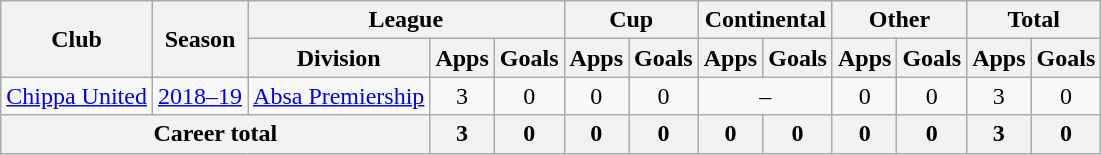<table class="wikitable" style="text-align: center">
<tr>
<th rowspan="2">Club</th>
<th rowspan="2">Season</th>
<th colspan="3">League</th>
<th colspan="2">Cup</th>
<th colspan="2">Continental</th>
<th colspan="2">Other</th>
<th colspan="2">Total</th>
</tr>
<tr>
<th>Division</th>
<th>Apps</th>
<th>Goals</th>
<th>Apps</th>
<th>Goals</th>
<th>Apps</th>
<th>Goals</th>
<th>Apps</th>
<th>Goals</th>
<th>Apps</th>
<th>Goals</th>
</tr>
<tr>
<td><a href='#'>Chippa United</a></td>
<td><a href='#'>2018–19</a></td>
<td><a href='#'>Absa Premiership</a></td>
<td>3</td>
<td>0</td>
<td>0</td>
<td>0</td>
<td colspan="2">–</td>
<td>0</td>
<td>0</td>
<td>3</td>
<td>0</td>
</tr>
<tr>
<th colspan="3"><strong>Career total</strong></th>
<th>3</th>
<th>0</th>
<th>0</th>
<th>0</th>
<th>0</th>
<th>0</th>
<th>0</th>
<th>0</th>
<th>3</th>
<th>0</th>
</tr>
</table>
